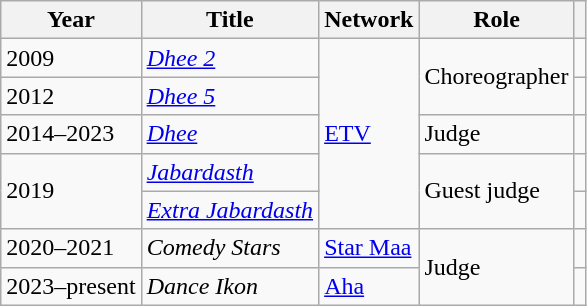<table class="wikitable sortable">
<tr>
<th>Year</th>
<th>Title</th>
<th>Network</th>
<th>Role</th>
<th class="unsortable"></th>
</tr>
<tr>
<td>2009</td>
<td><em><a href='#'>Dhee 2</a></em></td>
<td rowspan="5"><a href='#'>ETV</a></td>
<td rowspan="2">Choreographer</td>
<td></td>
</tr>
<tr>
<td>2012</td>
<td><a href='#'><em>Dhee 5</em></a></td>
<td></td>
</tr>
<tr>
<td>2014–2023</td>
<td><a href='#'><em>Dhee</em></a></td>
<td>Judge</td>
<td></td>
</tr>
<tr>
<td rowspan="2">2019</td>
<td><a href='#'><em>Jabardasth</em></a></td>
<td rowspan="2">Guest judge</td>
<td></td>
</tr>
<tr>
<td><em><a href='#'>Extra Jabardasth</a></em></td>
<td></td>
</tr>
<tr>
<td>2020–2021</td>
<td><em>Comedy Stars</em></td>
<td><a href='#'>Star Maa</a></td>
<td rowspan="2">Judge</td>
<td></td>
</tr>
<tr>
<td>2023–present</td>
<td><em>Dance Ikon</em></td>
<td><a href='#'>Aha</a></td>
<td></td>
</tr>
</table>
